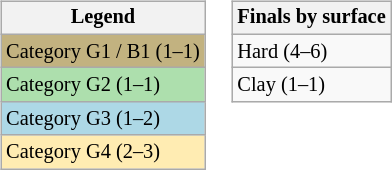<table>
<tr valign=top>
<td><br><table class="wikitable" style="font-size:85%">
<tr>
<th>Legend</th>
</tr>
<tr bgcolor=#C2B280>
<td>Category G1 / B1 (1–1)</td>
</tr>
<tr bgcolor="#ADDFAD">
<td>Category G2 (1–1)</td>
</tr>
<tr bgcolor="lightblue">
<td>Category G3 (1–2)</td>
</tr>
<tr bgcolor=#ffecb2>
<td>Category G4 (2–3)</td>
</tr>
</table>
</td>
<td><br><table class="wikitable" style="font-size:85%">
<tr>
<th>Finals by surface</th>
</tr>
<tr>
<td>Hard (4–6)</td>
</tr>
<tr>
<td>Clay (1–1)</td>
</tr>
</table>
</td>
</tr>
</table>
